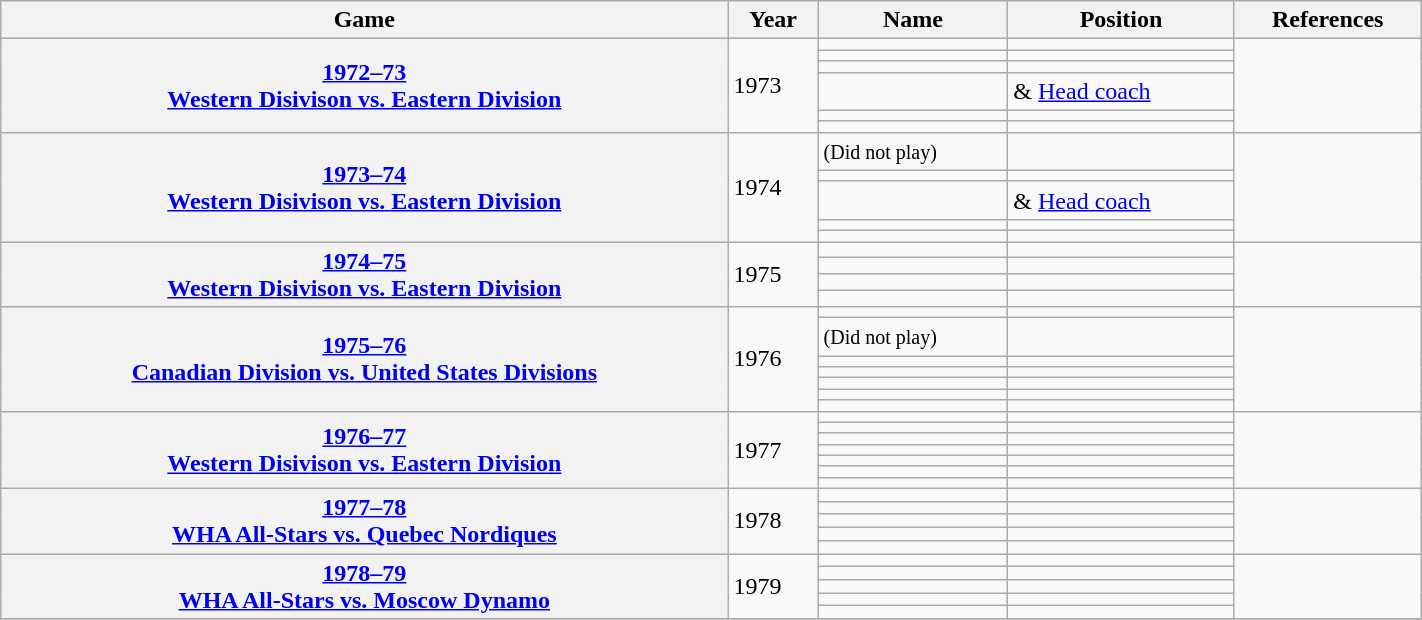<table class="wikitable sortable" width="75%">
<tr>
<th scope="col">Game</th>
<th scope="col">Year</th>
<th scope="col">Name</th>
<th scope="col">Position</th>
<th scope="col" class="unsortable">References</th>
</tr>
<tr>
<th scope="row"  rowspan="6"><a href='#'>1972–73<br>Western Disivison vs. Eastern Division</a></th>
<td rowspan="6">1973</td>
<td></td>
<td></td>
<td rowspan="6"></td>
</tr>
<tr>
<td></td>
<td></td>
</tr>
<tr>
<td></td>
<td></td>
</tr>
<tr>
<td></td>
<td> & <a href='#'>Head coach</a></td>
</tr>
<tr>
<td></td>
<td></td>
</tr>
<tr>
<td></td>
<td></td>
</tr>
<tr>
<th scope="row"  rowspan="5"><a href='#'>1973–74<br>Western Disivison vs. Eastern Division</a></th>
<td rowspan="5">1974</td>
<td> <small>(Did not play)</small></td>
<td></td>
<td rowspan="5"></td>
</tr>
<tr>
<td></td>
<td></td>
</tr>
<tr>
<td></td>
<td> & <a href='#'>Head coach</a></td>
</tr>
<tr>
<td></td>
<td></td>
</tr>
<tr>
<td></td>
<td></td>
</tr>
<tr>
<th scope="row"  rowspan="4"><a href='#'>1974–75<br>Western Disivison vs. Eastern Division</a></th>
<td rowspan="4">1975</td>
<td></td>
<td></td>
<td rowspan="4"></td>
</tr>
<tr>
<td></td>
<td></td>
</tr>
<tr>
<td></td>
<td></td>
</tr>
<tr>
<td></td>
<td></td>
</tr>
<tr>
<th scope="row"  rowspan="7"><a href='#'>1975–76<br>Canadian Division vs. United States Divisions</a></th>
<td rowspan="7">1976</td>
<td></td>
<td></td>
<td rowspan="7"></td>
</tr>
<tr>
<td> <small>(Did not play)</small></td>
<td></td>
</tr>
<tr>
<td></td>
<td></td>
</tr>
<tr>
<td></td>
<td></td>
</tr>
<tr>
<td></td>
<td></td>
</tr>
<tr>
<td></td>
<td></td>
</tr>
<tr>
<td></td>
<td></td>
</tr>
<tr>
<th scope="row"  rowspan="7"><a href='#'>1976–77<br>Western Disivison vs. Eastern Division</a></th>
<td rowspan="7">1977</td>
<td></td>
<td></td>
<td rowspan="7"></td>
</tr>
<tr>
<td></td>
<td></td>
</tr>
<tr>
<td></td>
<td></td>
</tr>
<tr>
<td></td>
<td></td>
</tr>
<tr>
<td></td>
<td></td>
</tr>
<tr>
<td></td>
<td></td>
</tr>
<tr>
<td></td>
<td></td>
</tr>
<tr>
<th scope="row"  rowspan="5"><a href='#'>1977–78<br>WHA All-Stars vs. Quebec Nordiques</a></th>
<td rowspan="5">1978</td>
<td></td>
<td></td>
<td rowspan="5"></td>
</tr>
<tr>
<td></td>
<td></td>
</tr>
<tr>
<td></td>
<td></td>
</tr>
<tr>
<td></td>
<td></td>
</tr>
<tr>
<td></td>
<td></td>
</tr>
<tr>
<th scope="row"  rowspan="5"><a href='#'>1978–79<br>WHA All-Stars vs. Moscow Dynamo</a></th>
<td rowspan="5">1979</td>
<td></td>
<td></td>
<td rowspan="5"></td>
</tr>
<tr>
<td></td>
<td></td>
</tr>
<tr>
<td></td>
<td></td>
</tr>
<tr>
<td></td>
<td></td>
</tr>
<tr>
<td></td>
<td></td>
</tr>
<tr>
</tr>
</table>
